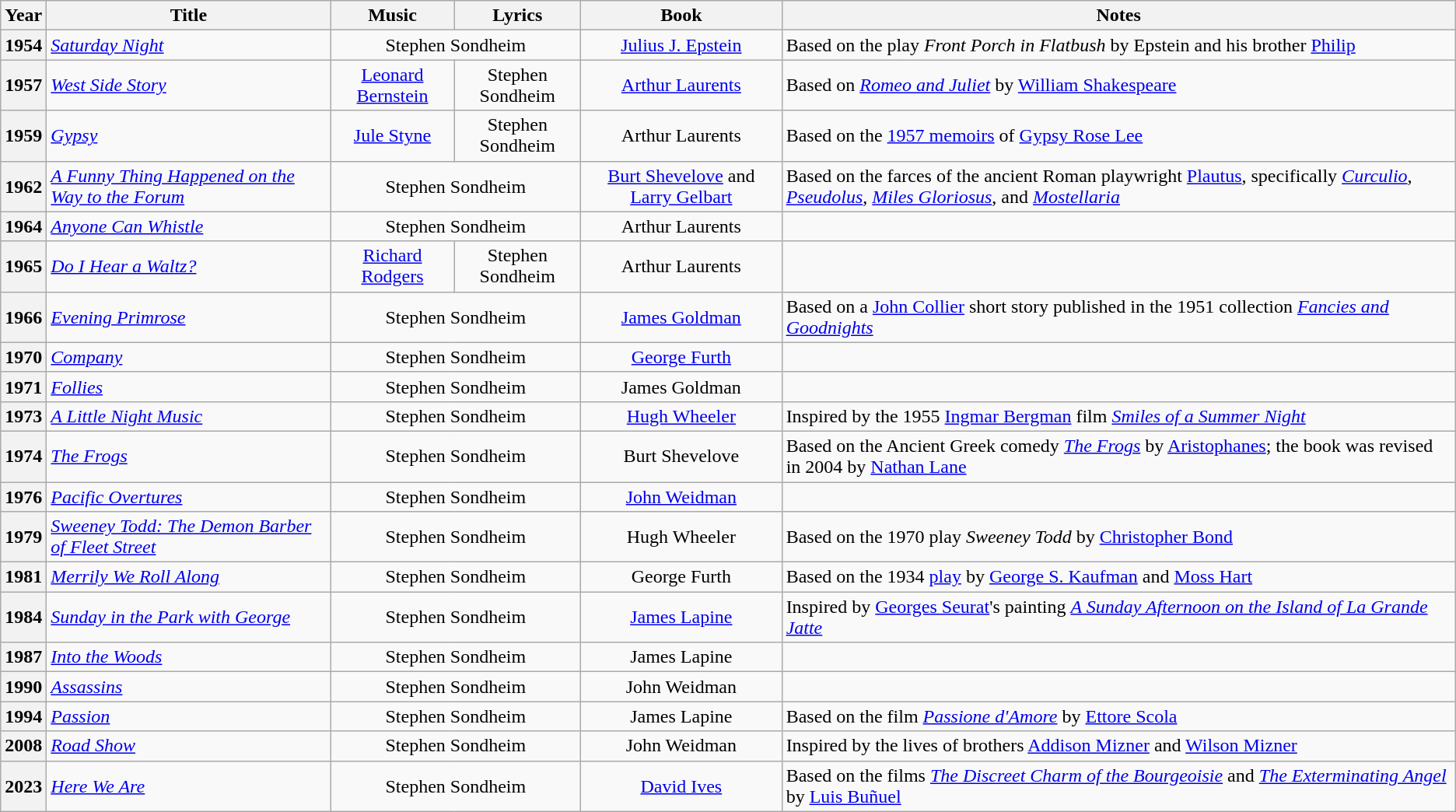<table class="wikitable">
<tr>
<th scope="col">Year</th>
<th scope="col">Title</th>
<th scope="col">Music</th>
<th scope="col">Lyrics</th>
<th scope="col">Book</th>
<th scope="col">Notes</th>
</tr>
<tr>
<th scope="row">1954</th>
<td><em><a href='#'>Saturday Night</a></em></td>
<td colspan=2 align="center">Stephen Sondheim</td>
<td align="center"><a href='#'>Julius J. Epstein</a></td>
<td>Based on the play <em>Front Porch in Flatbush</em> by Epstein and his brother <a href='#'>Philip</a></td>
</tr>
<tr>
<th scope="row">1957</th>
<td><em><a href='#'>West Side Story</a></em></td>
<td align="center"><a href='#'>Leonard Bernstein</a></td>
<td align="center">Stephen Sondheim</td>
<td align="center"><a href='#'>Arthur Laurents</a></td>
<td>Based on <em><a href='#'>Romeo and Juliet</a></em> by <a href='#'>William Shakespeare</a></td>
</tr>
<tr>
<th scope="row">1959</th>
<td><em><a href='#'>Gypsy</a></em></td>
<td align="center"><a href='#'>Jule Styne</a></td>
<td align="center">Stephen Sondheim</td>
<td align="center">Arthur Laurents</td>
<td>Based on the <a href='#'>1957 memoirs</a> of <a href='#'>Gypsy Rose Lee</a></td>
</tr>
<tr>
<th scope="row">1962</th>
<td><em><a href='#'>A Funny Thing Happened on the Way to the Forum</a></em></td>
<td colspan=2 align="center">Stephen Sondheim</td>
<td align="center"><a href='#'>Burt Shevelove</a> and <a href='#'>Larry Gelbart</a></td>
<td>Based on the farces of the ancient Roman playwright <a href='#'>Plautus</a>, specifically <em><a href='#'>Curculio</a></em>, <em><a href='#'>Pseudolus</a></em>, <em><a href='#'>Miles Gloriosus</a></em>, and <em><a href='#'>Mostellaria</a></em></td>
</tr>
<tr>
<th scope="row">1964</th>
<td><em><a href='#'>Anyone Can Whistle</a></em></td>
<td colspan=2 align="center">Stephen Sondheim</td>
<td align="center">Arthur Laurents</td>
<td></td>
</tr>
<tr>
<th scope="row">1965</th>
<td><em><a href='#'>Do I Hear a Waltz?</a></em></td>
<td align="center"><a href='#'>Richard Rodgers</a></td>
<td align="center">Stephen Sondheim</td>
<td align="center">Arthur Laurents</td>
<td></td>
</tr>
<tr>
<th scope="row">1966</th>
<td><em><a href='#'>Evening Primrose</a></em></td>
<td colspan=2 align="center">Stephen Sondheim</td>
<td align="center"><a href='#'>James Goldman</a></td>
<td>Based on a <a href='#'>John Collier</a> short story published in the 1951 collection <em><a href='#'>Fancies and Goodnights</a></em></td>
</tr>
<tr>
<th scope="row">1970</th>
<td><em><a href='#'>Company</a></em></td>
<td colspan=2 align="center">Stephen Sondheim</td>
<td align="center"><a href='#'>George Furth</a></td>
<td></td>
</tr>
<tr>
<th scope="row">1971</th>
<td><em><a href='#'>Follies</a></em></td>
<td colspan=2 align="center">Stephen Sondheim</td>
<td align="center">James Goldman</td>
<td></td>
</tr>
<tr>
<th scope="row">1973</th>
<td><em><a href='#'>A Little Night Music</a></em></td>
<td colspan=2 align="center">Stephen Sondheim</td>
<td align="center"><a href='#'>Hugh Wheeler</a></td>
<td>Inspired by the 1955 <a href='#'>Ingmar Bergman</a> film <em><a href='#'>Smiles of a Summer Night</a></em></td>
</tr>
<tr>
<th scope="row">1974</th>
<td><em><a href='#'>The Frogs</a></em></td>
<td colspan=2 align="center">Stephen Sondheim</td>
<td align="center">Burt Shevelove</td>
<td>Based on the Ancient Greek comedy <em><a href='#'>The Frogs</a></em> by <a href='#'>Aristophanes</a>; the book was revised in 2004 by <a href='#'>Nathan Lane</a></td>
</tr>
<tr>
<th scope="row">1976</th>
<td><em><a href='#'>Pacific Overtures</a></em></td>
<td colspan=2 align="center">Stephen Sondheim</td>
<td align="center"><a href='#'>John Weidman</a></td>
<td></td>
</tr>
<tr>
<th scope="row">1979</th>
<td><em><a href='#'>Sweeney Todd: The Demon Barber of Fleet Street</a></em></td>
<td colspan=2 align="center">Stephen Sondheim</td>
<td align="center">Hugh Wheeler</td>
<td>Based on the 1970 play <em>Sweeney Todd</em> by <a href='#'>Christopher Bond</a></td>
</tr>
<tr>
<th scope="row">1981</th>
<td><em><a href='#'>Merrily We Roll Along</a></em></td>
<td colspan=2 align="center">Stephen Sondheim</td>
<td align="center">George Furth</td>
<td>Based on the 1934 <a href='#'>play</a> by <a href='#'>George S. Kaufman</a> and <a href='#'>Moss Hart</a></td>
</tr>
<tr>
<th scope="row">1984</th>
<td><em><a href='#'>Sunday in the Park with George</a></em></td>
<td colspan=2 align="center">Stephen Sondheim</td>
<td align="center"><a href='#'>James Lapine</a></td>
<td>Inspired by <a href='#'>Georges Seurat</a>'s painting <em><a href='#'>A Sunday Afternoon on the Island of La Grande Jatte</a></em></td>
</tr>
<tr>
<th scope="row">1987</th>
<td><em><a href='#'>Into the Woods</a></em></td>
<td colspan=2 align="center">Stephen Sondheim</td>
<td align="center">James Lapine</td>
<td></td>
</tr>
<tr>
<th scope="row">1990</th>
<td><em><a href='#'>Assassins</a></em></td>
<td colspan=2 align="center">Stephen Sondheim</td>
<td align="center">John Weidman</td>
<td></td>
</tr>
<tr>
<th scope="row">1994</th>
<td><em><a href='#'>Passion</a></em></td>
<td colspan=2 align="center">Stephen Sondheim</td>
<td align="center">James Lapine</td>
<td>Based on the film <em><a href='#'>Passione d'Amore</a></em> by <a href='#'>Ettore Scola</a></td>
</tr>
<tr>
<th scope="row">2008</th>
<td><em><a href='#'>Road Show</a></em></td>
<td colspan=2 align="center">Stephen Sondheim</td>
<td align="center">John Weidman</td>
<td>Inspired by the lives of brothers <a href='#'>Addison Mizner</a> and <a href='#'>Wilson Mizner</a></td>
</tr>
<tr>
<th scope="row">2023</th>
<td><em><a href='#'>Here We Are</a></em></td>
<td colspan=2 align="center">Stephen Sondheim</td>
<td align="center"><a href='#'>David Ives</a></td>
<td>Based on the films <em><a href='#'>The Discreet Charm of the Bourgeoisie</a></em> and <em><a href='#'>The Exterminating Angel</a></em> by <a href='#'>Luis Buñuel</a></td>
</tr>
</table>
